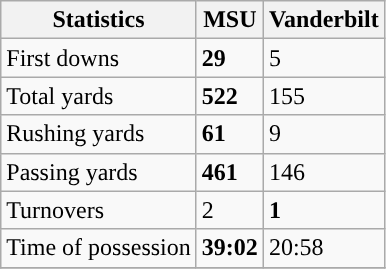<table class="wikitable" style="float: left;">
<tr>
<th>Statistics</th>
<th>MSU</th>
<th>Vanderbilt</th>
</tr>
<tr>
<td>First downs</td>
<td><strong>29</strong></td>
<td>5</td>
</tr>
<tr>
<td>Total yards</td>
<td><strong>522</strong></td>
<td>155</td>
</tr>
<tr>
<td>Rushing yards</td>
<td><strong>61</strong></td>
<td>9</td>
</tr>
<tr>
<td>Passing yards</td>
<td><strong>461</strong></td>
<td>146</td>
</tr>
<tr>
<td>Turnovers</td>
<td>2</td>
<td><strong>1</strong></td>
</tr>
<tr>
<td>Time of possession</td>
<td><strong>39:02</strong></td>
<td>20:58</td>
</tr>
<tr>
</tr>
</table>
